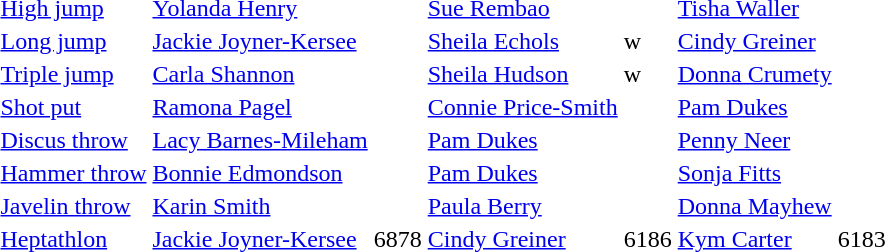<table>
<tr>
<td><a href='#'>High jump</a></td>
<td><a href='#'>Yolanda Henry</a></td>
<td></td>
<td><a href='#'>Sue Rembao</a></td>
<td></td>
<td><a href='#'>Tisha Waller</a></td>
<td></td>
</tr>
<tr>
<td><a href='#'>Long jump</a></td>
<td><a href='#'>Jackie Joyner-Kersee</a></td>
<td></td>
<td><a href='#'>Sheila Echols</a></td>
<td>w</td>
<td><a href='#'>Cindy Greiner</a></td>
<td></td>
</tr>
<tr>
<td><a href='#'>Triple jump</a></td>
<td><a href='#'>Carla Shannon</a></td>
<td></td>
<td><a href='#'>Sheila Hudson</a></td>
<td>w</td>
<td><a href='#'>Donna Crumety</a></td>
<td></td>
</tr>
<tr>
<td><a href='#'>Shot put</a></td>
<td><a href='#'>Ramona Pagel</a></td>
<td></td>
<td><a href='#'>Connie Price-Smith</a></td>
<td></td>
<td><a href='#'>Pam Dukes</a></td>
<td></td>
</tr>
<tr>
<td><a href='#'>Discus throw</a></td>
<td><a href='#'>Lacy Barnes-Mileham</a></td>
<td></td>
<td><a href='#'>Pam Dukes</a></td>
<td></td>
<td><a href='#'>Penny Neer</a></td>
<td></td>
</tr>
<tr>
<td><a href='#'>Hammer throw</a></td>
<td><a href='#'>Bonnie Edmondson</a></td>
<td></td>
<td><a href='#'>Pam Dukes</a></td>
<td></td>
<td><a href='#'>Sonja Fitts</a></td>
<td></td>
</tr>
<tr>
<td><a href='#'>Javelin throw</a></td>
<td><a href='#'>Karin Smith</a></td>
<td></td>
<td><a href='#'>Paula Berry</a></td>
<td></td>
<td><a href='#'>Donna Mayhew</a></td>
<td></td>
</tr>
<tr>
<td><a href='#'>Heptathlon</a></td>
<td><a href='#'>Jackie Joyner-Kersee</a></td>
<td>6878</td>
<td><a href='#'>Cindy Greiner</a></td>
<td>6186</td>
<td><a href='#'>Kym Carter</a></td>
<td>6183</td>
</tr>
</table>
